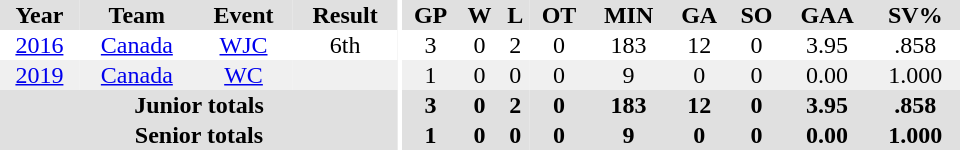<table border="0" cellpadding="1" cellspacing="0" ID="Table3" style="text-align:center; width:40em;">
<tr bgcolor="#e0e0e0">
<th>Year</th>
<th>Team</th>
<th>Event</th>
<th>Result</th>
<th rowspan="99" bgcolor="#ffffff"></th>
<th>GP</th>
<th>W</th>
<th>L</th>
<th>OT</th>
<th>MIN</th>
<th>GA</th>
<th>SO</th>
<th>GAA</th>
<th>SV%</th>
</tr>
<tr>
<td><a href='#'>2016</a></td>
<td><a href='#'>Canada</a></td>
<td><a href='#'>WJC</a></td>
<td>6th</td>
<td>3</td>
<td>0</td>
<td>2</td>
<td>0</td>
<td>183</td>
<td>12</td>
<td>0</td>
<td>3.95</td>
<td>.858</td>
</tr>
<tr bgcolor="#f0f0f0">
<td><a href='#'>2019</a></td>
<td><a href='#'>Canada</a></td>
<td><a href='#'>WC</a></td>
<td></td>
<td>1</td>
<td>0</td>
<td>0</td>
<td>0</td>
<td>9</td>
<td>0</td>
<td>0</td>
<td>0.00</td>
<td>1.000</td>
</tr>
<tr bgcolor="#e0e0e0">
<th colspan="4">Junior totals</th>
<th>3</th>
<th>0</th>
<th>2</th>
<th>0</th>
<th>183</th>
<th>12</th>
<th>0</th>
<th>3.95</th>
<th>.858</th>
</tr>
<tr bgcolor="#e0e0e0">
<th colspan="4">Senior totals</th>
<th>1</th>
<th>0</th>
<th>0</th>
<th>0</th>
<th>9</th>
<th>0</th>
<th>0</th>
<th>0.00</th>
<th>1.000</th>
</tr>
</table>
